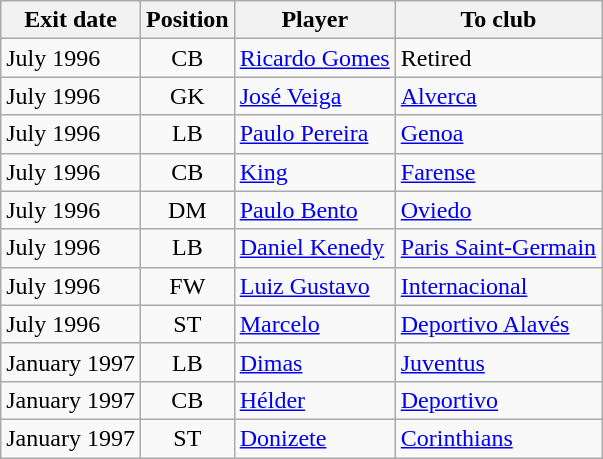<table class="wikitable">
<tr>
<th>Exit date</th>
<th>Position</th>
<th>Player</th>
<th>To club</th>
</tr>
<tr>
<td>July 1996</td>
<td style="text-align:center;">CB</td>
<td style="text-align:left;"><a href='#'>Ricardo Gomes</a></td>
<td style="text-align:left;">Retired</td>
</tr>
<tr>
<td>July 1996</td>
<td style="text-align:center;">GK</td>
<td style="text-align:left;"><a href='#'>José Veiga</a></td>
<td style="text-align:left;"><a href='#'>Alverca</a></td>
</tr>
<tr>
<td>July 1996</td>
<td style="text-align:center;">LB</td>
<td style="text-align:left;"><a href='#'>Paulo Pereira</a></td>
<td style="text-align:left;"><a href='#'>Genoa</a></td>
</tr>
<tr>
<td>July 1996</td>
<td style="text-align:center;">CB</td>
<td style="text-align:left;"><a href='#'>King</a></td>
<td style="text-align:left;"><a href='#'>Farense</a></td>
</tr>
<tr>
<td>July 1996</td>
<td style="text-align:center;">DM</td>
<td style="text-align:left;"><a href='#'>Paulo Bento</a></td>
<td style="text-align:left;"><a href='#'>Oviedo</a></td>
</tr>
<tr>
<td>July 1996</td>
<td style="text-align:center;">LB</td>
<td style="text-align:left;"><a href='#'>Daniel Kenedy</a></td>
<td style="text-align:left;"><a href='#'>Paris Saint-Germain</a></td>
</tr>
<tr>
<td>July 1996</td>
<td style="text-align:center;">FW</td>
<td style="text-align:left;"><a href='#'>Luiz Gustavo</a></td>
<td style="text-align:left;"><a href='#'>Internacional</a></td>
</tr>
<tr>
<td>July 1996</td>
<td style="text-align:center;">ST</td>
<td style="text-align:left;"><a href='#'>Marcelo</a></td>
<td style="text-align:left;"><a href='#'>Deportivo Alavés</a></td>
</tr>
<tr>
<td>January 1997</td>
<td style="text-align:center;">LB</td>
<td style="text-align:left;"><a href='#'>Dimas</a></td>
<td style="text-align:left;"><a href='#'>Juventus</a></td>
</tr>
<tr>
<td>January 1997</td>
<td style="text-align:center;">CB</td>
<td style="text-align:left;"><a href='#'>Hélder</a></td>
<td style="text-align:left;"><a href='#'>Deportivo</a></td>
</tr>
<tr>
<td>January 1997</td>
<td style="text-align:center;">ST</td>
<td style="text-align:left;"><a href='#'>Donizete</a></td>
<td style="text-align:left;"><a href='#'>Corinthians</a></td>
</tr>
</table>
